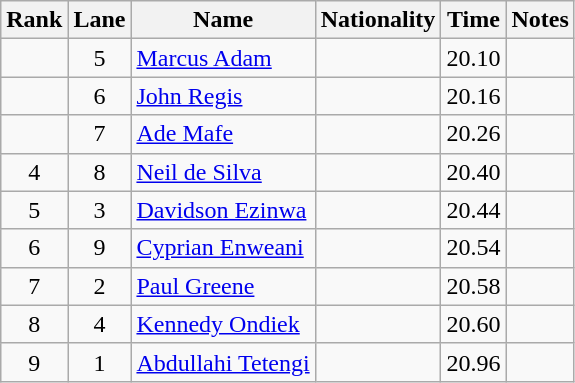<table class="wikitable sortable" style=" text-align:center">
<tr>
<th>Rank</th>
<th>Lane</th>
<th>Name</th>
<th>Nationality</th>
<th>Time</th>
<th>Notes</th>
</tr>
<tr>
<td></td>
<td>5</td>
<td align=left><a href='#'>Marcus Adam</a></td>
<td align=left></td>
<td>20.10</td>
<td></td>
</tr>
<tr>
<td></td>
<td>6</td>
<td align=left><a href='#'>John Regis</a></td>
<td align=left></td>
<td>20.16</td>
<td></td>
</tr>
<tr>
<td></td>
<td>7</td>
<td align=left><a href='#'>Ade Mafe</a></td>
<td align=left></td>
<td>20.26</td>
<td></td>
</tr>
<tr>
<td>4</td>
<td>8</td>
<td align=left><a href='#'>Neil de Silva</a></td>
<td align=left></td>
<td>20.40</td>
<td></td>
</tr>
<tr>
<td>5</td>
<td>3</td>
<td align=left><a href='#'>Davidson Ezinwa</a></td>
<td align=left></td>
<td>20.44</td>
<td></td>
</tr>
<tr>
<td>6</td>
<td>9</td>
<td align=left><a href='#'>Cyprian Enweani</a></td>
<td align=left></td>
<td>20.54</td>
<td></td>
</tr>
<tr>
<td>7</td>
<td>2</td>
<td align=left><a href='#'>Paul Greene</a></td>
<td align=left></td>
<td>20.58</td>
<td></td>
</tr>
<tr>
<td>8</td>
<td>4</td>
<td align=left><a href='#'>Kennedy Ondiek</a></td>
<td align=left></td>
<td>20.60</td>
<td></td>
</tr>
<tr>
<td>9</td>
<td>1</td>
<td align=left><a href='#'>Abdullahi Tetengi</a></td>
<td align=left></td>
<td>20.96</td>
<td></td>
</tr>
</table>
